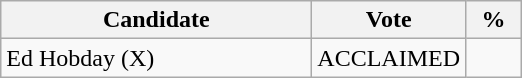<table class="wikitable">
<tr>
<th bgcolor="#DDDDFF" width="200px">Candidate</th>
<th bgcolor="#DDDDFF" width="50px">Vote</th>
<th bgcolor="#DDDDFF" width="30px">%</th>
</tr>
<tr>
<td>Ed Hobday (X)</td>
<td>ACCLAIMED</td>
<td></td>
</tr>
</table>
